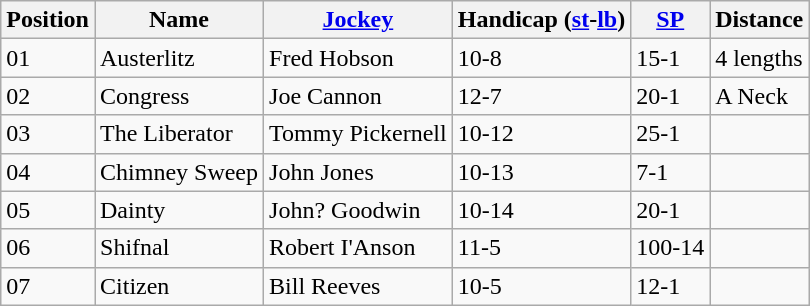<table class="wikitable sortable">
<tr>
<th data-sort-type="number">Position</th>
<th>Name</th>
<th><a href='#'>Jockey</a></th>
<th>Handicap (<a href='#'>st</a>-<a href='#'>lb</a>)</th>
<th><a href='#'>SP</a></th>
<th>Distance</th>
</tr>
<tr>
<td>01</td>
<td>Austerlitz</td>
<td>Fred Hobson</td>
<td>10-8</td>
<td>15-1</td>
<td>4 lengths</td>
</tr>
<tr>
<td>02</td>
<td>Congress</td>
<td>Joe Cannon</td>
<td>12-7</td>
<td>20-1</td>
<td>A Neck</td>
</tr>
<tr>
<td>03</td>
<td>The Liberator</td>
<td>Tommy Pickernell</td>
<td>10-12</td>
<td>25-1</td>
<td></td>
</tr>
<tr>
<td>04</td>
<td>Chimney Sweep</td>
<td>John Jones</td>
<td>10-13</td>
<td>7-1</td>
<td></td>
</tr>
<tr>
<td>05</td>
<td>Dainty</td>
<td>John? Goodwin</td>
<td>10-14</td>
<td>20-1</td>
<td></td>
</tr>
<tr>
<td>06</td>
<td>Shifnal</td>
<td>Robert I'Anson</td>
<td>11-5</td>
<td>100-14</td>
<td></td>
</tr>
<tr>
<td>07</td>
<td>Citizen</td>
<td>Bill Reeves</td>
<td>10-5</td>
<td>12-1</td>
<td></td>
</tr>
</table>
